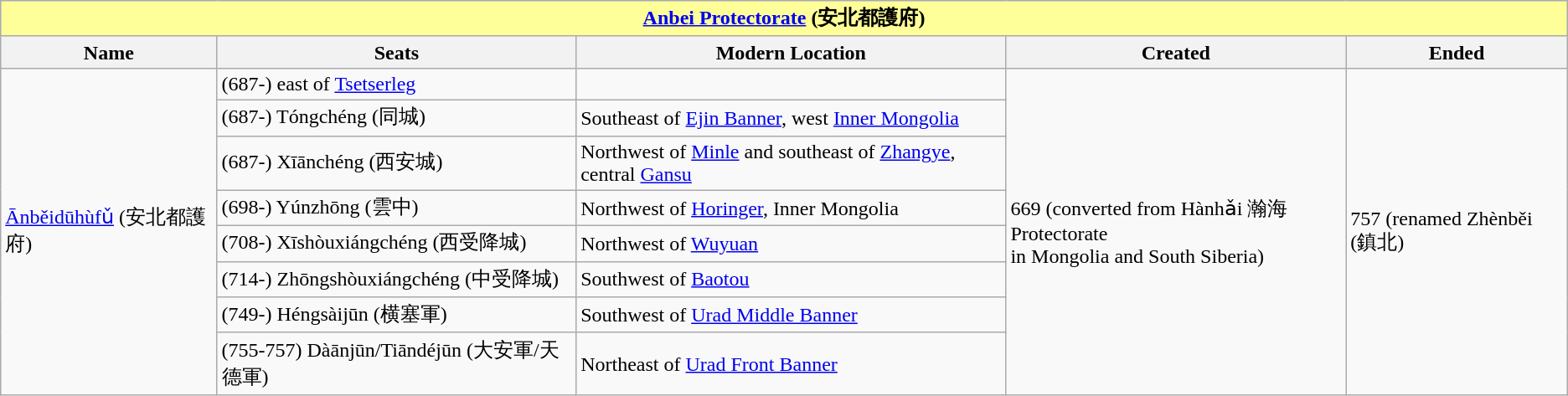<table class="wikitable collapsible collapsed">
<tr>
<th colspan="5" style="background: #ffff99;"><a href='#'>Anbei Protectorate</a> (安北都護府)</th>
</tr>
<tr>
<th>Name</th>
<th>Seats</th>
<th>Modern Location</th>
<th>Created</th>
<th>Ended</th>
</tr>
<tr>
<td rowspan="8"><a href='#'>Ānběidūhùfǔ</a> (安北都護府)</td>
<td>(687-) east of <a href='#'>Tsetserleg</a></td>
<td></td>
<td rowspan="8">669 (converted from Hànhǎi 瀚海 Protectorate<br>in Mongolia and South Siberia)</td>
<td rowspan="8">757 (renamed Zhènběi (鎮北)</td>
</tr>
<tr>
<td>(687-) Tóngchéng (同城)</td>
<td>Southeast of <a href='#'>Ejin Banner</a>, west <a href='#'>Inner Mongolia</a></td>
</tr>
<tr>
<td>(687-) Xīānchéng (西安城)</td>
<td>Northwest of <a href='#'>Minle</a> and southeast of <a href='#'>Zhangye</a>, central <a href='#'>Gansu</a></td>
</tr>
<tr>
<td>(698-) Yúnzhōng (雲中)</td>
<td>Northwest of <a href='#'>Horinger</a>, Inner Mongolia</td>
</tr>
<tr>
<td>(708-) Xīshòuxiángchéng (西受降城)</td>
<td>Northwest of <a href='#'>Wuyuan</a></td>
</tr>
<tr>
<td>(714-) Zhōngshòuxiángchéng (中受降城)</td>
<td>Southwest of <a href='#'>Baotou</a></td>
</tr>
<tr>
<td>(749-) Héngsàijūn (横塞軍)</td>
<td>Southwest of <a href='#'>Urad Middle Banner</a></td>
</tr>
<tr>
<td>(755-757) Dàānjūn/Tiāndéjūn (大安軍/天德軍)</td>
<td>Northeast of <a href='#'>Urad Front Banner</a></td>
</tr>
</table>
